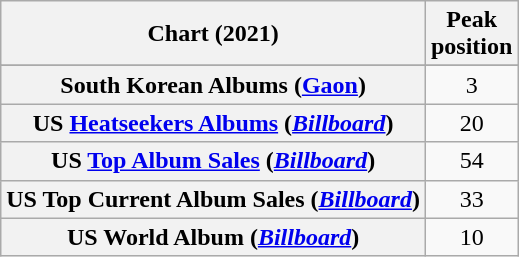<table class="wikitable sortable plainrowheaders" style="text-align:center">
<tr>
<th scope="col">Chart (2021)</th>
<th scope="col">Peak<br>position</th>
</tr>
<tr>
</tr>
<tr>
<th scope="row">South Korean Albums (<a href='#'>Gaon</a>)</th>
<td>3</td>
</tr>
<tr>
<th scope="row">US <a href='#'>Heatseekers Albums</a> (<em><a href='#'>Billboard</a></em>)</th>
<td>20</td>
</tr>
<tr>
<th scope="row">US <a href='#'>Top Album Sales</a> (<em><a href='#'>Billboard</a></em>)</th>
<td>54</td>
</tr>
<tr>
<th scope="row">US Top Current Album Sales (<em><a href='#'>Billboard</a></em>)</th>
<td>33</td>
</tr>
<tr>
<th scope="row">US World Album (<em><a href='#'>Billboard</a></em>)</th>
<td>10</td>
</tr>
</table>
